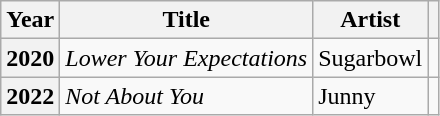<table class="wikitable plainrowheaders">
<tr>
<th scope="col">Year</th>
<th scope="col">Title</th>
<th scope="col">Artist</th>
<th scope="col" class="unsortable"></th>
</tr>
<tr>
<th scope="row">2020</th>
<td><em>Lower Your Expectations</em></td>
<td>Sugarbowl</td>
<td style="text-align:center"></td>
</tr>
<tr>
<th scope="row">2022</th>
<td><em>Not About You</em></td>
<td>Junny</td>
<td style="text-align:center"></td>
</tr>
</table>
